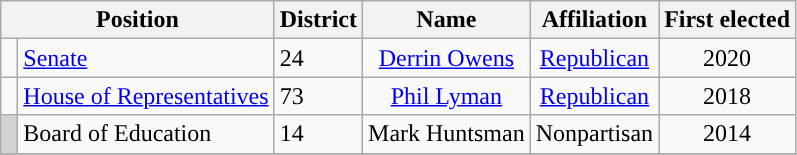<table class="wikitable">
<tr>
<th colspan="2" style="text-align:center; vertical-align:bottom;">Position</th>
<th>District</th>
<th style="text-align:center;">Name</th>
<th valign="bottom">Affiliation</th>
<th style="vertical-align:bottom; text-align:center;">First elected</th>
</tr>
<tr>
<td style="background-color:"> </td>
<td><a href='#'>Senate</a></td>
<td>24</td>
<td style="text-align:center;"><a href='#'>Derrin Owens</a></td>
<td style="text-align:center;"><a href='#'>Republican</a></td>
<td style="text-align:center;">2020</td>
</tr>
<tr>
<td style="background-color:"> </td>
<td><a href='#'>House of Representatives</a></td>
<td>73</td>
<td style="text-align:center;"><a href='#'>Phil Lyman</a></td>
<td style="text-align:center;"><a href='#'>Republican</a></td>
<td style="text-align:center;">2018</td>
</tr>
<tr>
<td style="background-color:lightgrey"> </td>
<td>Board of Education</td>
<td>14</td>
<td style="text-align:center;">Mark Huntsman</td>
<td style="text-align:center;">Nonpartisan</td>
<td style="text-align:center;">2014</td>
</tr>
<tr>
</tr>
</table>
